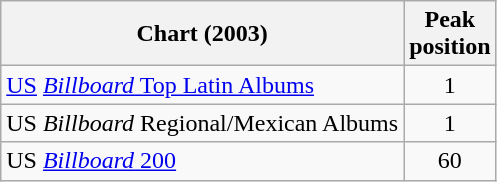<table class="wikitable">
<tr>
<th align="left">Chart (2003)</th>
<th align="left">Peak<br>position</th>
</tr>
<tr>
<td align="left"><a href='#'>US</a> <a href='#'><em>Billboard</em> Top Latin Albums</a></td>
<td align="center">1</td>
</tr>
<tr>
<td align="left">US <em>Billboard</em> Regional/Mexican Albums</td>
<td align="center">1</td>
</tr>
<tr>
<td align="left">US <a href='#'><em>Billboard</em> 200</a></td>
<td align="center">60</td>
</tr>
</table>
